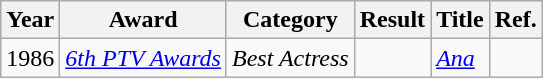<table class="wikitable">
<tr>
<th>Year</th>
<th>Award</th>
<th>Category</th>
<th>Result</th>
<th>Title</th>
<th>Ref.</th>
</tr>
<tr>
<td>1986</td>
<td><em><a href='#'>6th PTV Awards</a></em></td>
<td><em>Best Actress</em></td>
<td></td>
<td><em><a href='#'>Ana</a></em></td>
<td></td>
</tr>
</table>
